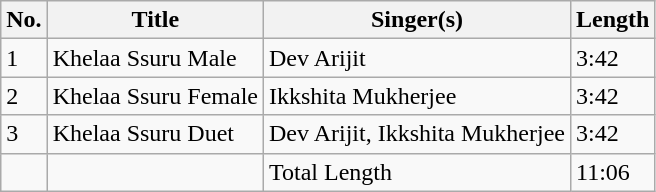<table class="wikitable">
<tr>
<th>No.</th>
<th>Title</th>
<th>Singer(s)</th>
<th>Length</th>
</tr>
<tr>
<td>1</td>
<td>Khelaa Ssuru Male</td>
<td>Dev Arijit</td>
<td>3:42</td>
</tr>
<tr>
<td>2</td>
<td>Khelaa Ssuru Female</td>
<td>Ikkshita Mukherjee</td>
<td>3:42</td>
</tr>
<tr>
<td>3</td>
<td>Khelaa Ssuru Duet</td>
<td>Dev Arijit, Ikkshita Mukherjee</td>
<td>3:42</td>
</tr>
<tr>
<td></td>
<td></td>
<td>Total Length</td>
<td>11:06</td>
</tr>
</table>
